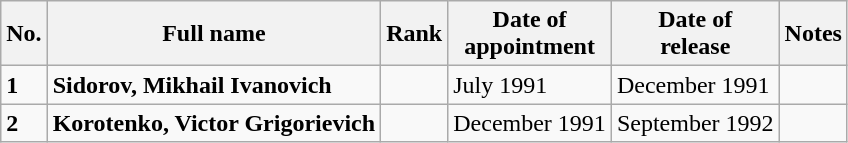<table class="wikitable">
<tr>
<th>No.</th>
<th>Full name</th>
<th>Rank</th>
<th>Date of<br>appointment</th>
<th>Date of<br>release</th>
<th>Notes</th>
</tr>
<tr>
<td><strong>1</strong></td>
<td><strong>Sidorov, Mikhail Ivanovich</strong></td>
<td></td>
<td>July 1991</td>
<td>December 1991</td>
<td></td>
</tr>
<tr>
<td><strong>2</strong></td>
<td><strong>Korotenko, Victor Grigorievich</strong></td>
<td></td>
<td>December 1991</td>
<td>September 1992</td>
<td></td>
</tr>
</table>
